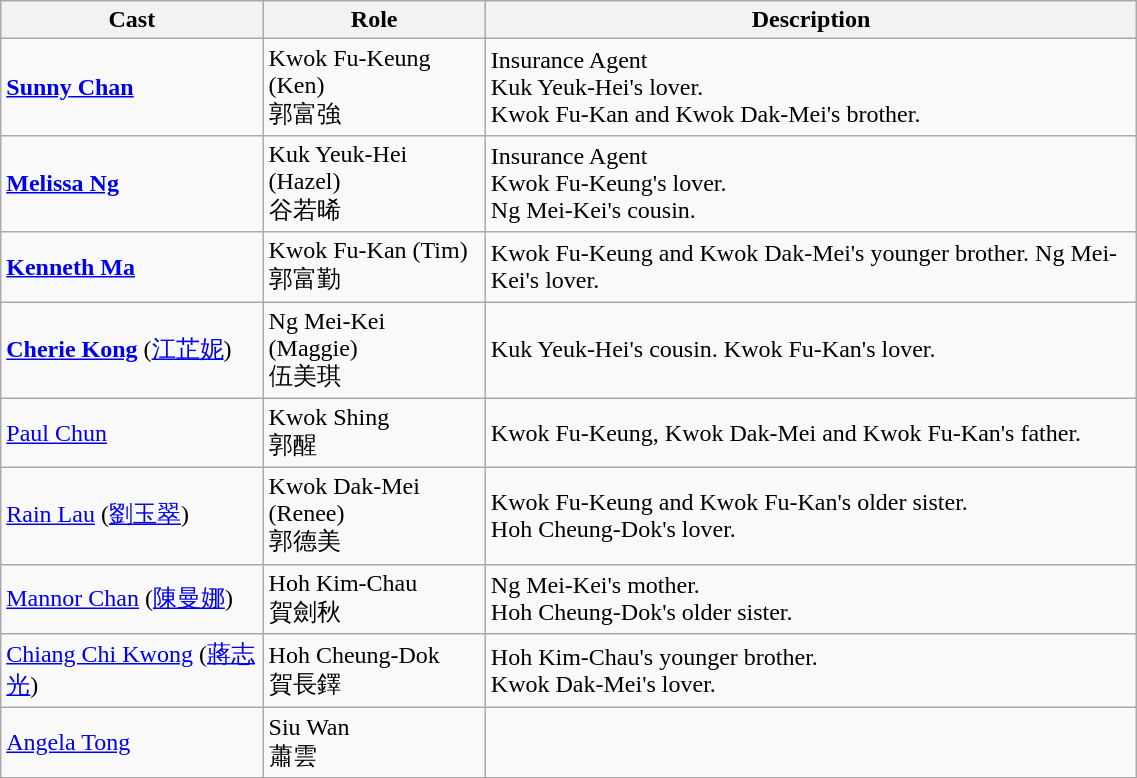<table class="wikitable" width="60%">
<tr>
<th>Cast</th>
<th>Role</th>
<th>Description</th>
</tr>
<tr>
<td><strong><a href='#'>Sunny Chan</a></strong></td>
<td>Kwok Fu-Keung (Ken) <br> 郭富強</td>
<td>Insurance Agent <br> Kuk Yeuk-Hei's lover. <br> Kwok Fu-Kan and Kwok Dak-Mei's brother.</td>
</tr>
<tr>
<td><strong><a href='#'>Melissa Ng</a></strong></td>
<td>Kuk Yeuk-Hei (Hazel) <br> 谷若晞</td>
<td>Insurance Agent <br> Kwok Fu-Keung's lover. <br> Ng Mei-Kei's cousin.</td>
</tr>
<tr>
<td><strong><a href='#'>Kenneth Ma</a></strong></td>
<td>Kwok Fu-Kan (Tim) <br> 郭富勤</td>
<td>Kwok Fu-Keung and Kwok Dak-Mei's younger brother. Ng Mei-Kei's lover.</td>
</tr>
<tr>
<td><strong><a href='#'>Cherie Kong</a></strong> (<a href='#'>江芷妮</a>)</td>
<td>Ng Mei-Kei (Maggie) <br> 伍美琪</td>
<td>Kuk Yeuk-Hei's cousin. Kwok Fu-Kan's lover.</td>
</tr>
<tr>
<td><a href='#'>Paul Chun</a></td>
<td>Kwok Shing<br> 郭醒</td>
<td>Kwok Fu-Keung, Kwok Dak-Mei and Kwok Fu-Kan's father.</td>
</tr>
<tr>
<td><a href='#'>Rain Lau</a> (<a href='#'>劉玉翠</a>)</td>
<td>Kwok Dak-Mei (Renee)<br> 郭德美</td>
<td>Kwok Fu-Keung and Kwok Fu-Kan's older sister. <br> Hoh Cheung-Dok's lover.</td>
</tr>
<tr>
<td><a href='#'>Mannor Chan</a> (<a href='#'>陳曼娜</a>)</td>
<td>Hoh Kim-Chau<br> 賀劍秋</td>
<td>Ng Mei-Kei's mother.<br> Hoh Cheung-Dok's older sister.</td>
</tr>
<tr>
<td><a href='#'>Chiang Chi Kwong</a> (<a href='#'>蔣志光</a>)</td>
<td>Hoh Cheung-Dok<br> 賀長鐸</td>
<td>Hoh Kim-Chau's younger brother. <br> Kwok Dak-Mei's lover.</td>
</tr>
<tr>
<td><a href='#'>Angela Tong</a></td>
<td>Siu Wan<br> 蕭雲</td>
<td></td>
</tr>
</table>
